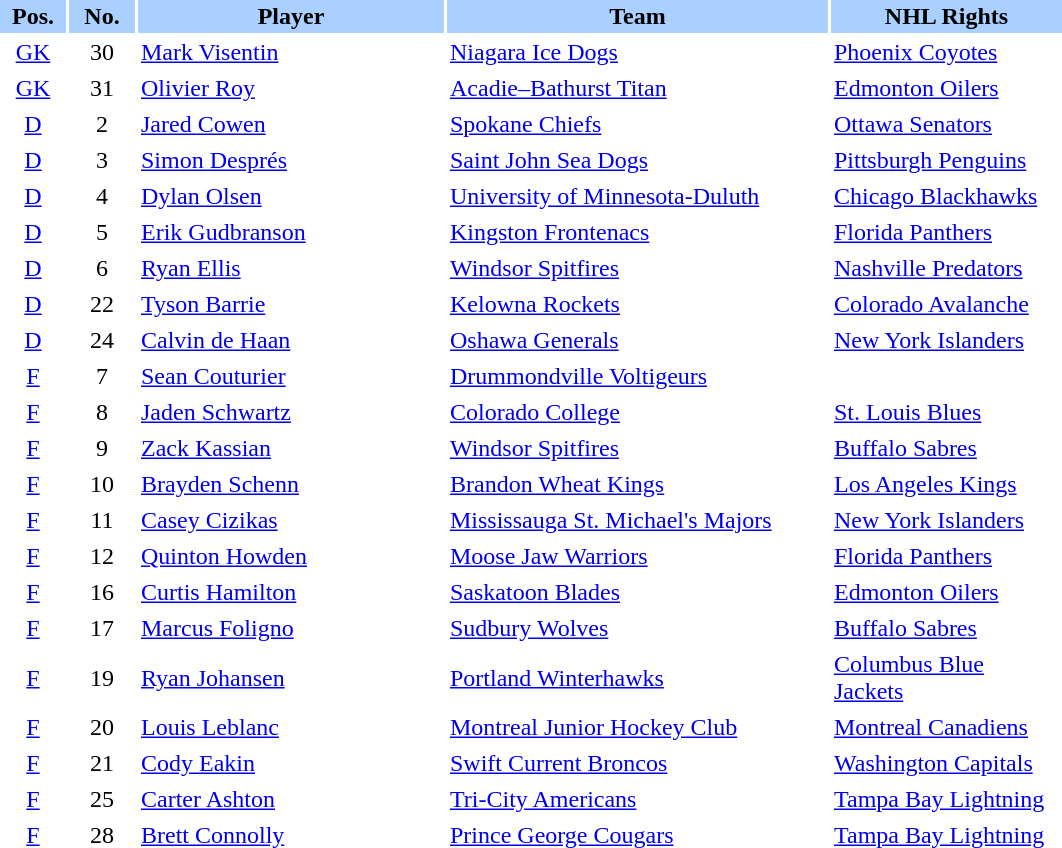<table border="0" cellspacing="2" cellpadding="2">
<tr bgcolor=AAD0FF>
<th width=40>Pos.</th>
<th width=40>No.</th>
<th width=200>Player</th>
<th width=250>Team</th>
<th width=150>NHL Rights</th>
</tr>
<tr>
<td style="text-align:center;"><a href='#'>GK</a></td>
<td style="text-align:center;">30</td>
<td><a href='#'>Mark Visentin</a></td>
<td> <a href='#'>Niagara Ice Dogs</a></td>
<td><a href='#'>Phoenix Coyotes</a></td>
</tr>
<tr>
<td style="text-align:center;"><a href='#'>GK</a></td>
<td style="text-align:center;">31</td>
<td><a href='#'>Olivier Roy</a></td>
<td> <a href='#'>Acadie–Bathurst Titan</a></td>
<td><a href='#'>Edmonton Oilers</a></td>
</tr>
<tr>
<td style="text-align:center;"><a href='#'>D</a></td>
<td style="text-align:center;">2</td>
<td><a href='#'>Jared Cowen</a></td>
<td> <a href='#'>Spokane Chiefs</a></td>
<td><a href='#'>Ottawa Senators</a></td>
</tr>
<tr>
<td style="text-align:center;"><a href='#'>D</a></td>
<td style="text-align:center;">3</td>
<td><a href='#'>Simon Després</a></td>
<td> <a href='#'>Saint John Sea Dogs</a></td>
<td><a href='#'>Pittsburgh Penguins</a></td>
</tr>
<tr>
<td style="text-align:center;"><a href='#'>D</a></td>
<td style="text-align:center;">4</td>
<td><a href='#'>Dylan Olsen</a></td>
<td> <a href='#'>University of Minnesota-Duluth</a></td>
<td><a href='#'>Chicago Blackhawks</a></td>
</tr>
<tr>
<td style="text-align:center;"><a href='#'>D</a></td>
<td style="text-align:center;">5</td>
<td><a href='#'>Erik Gudbranson</a></td>
<td> <a href='#'>Kingston Frontenacs</a></td>
<td><a href='#'>Florida Panthers</a></td>
</tr>
<tr>
<td style="text-align:center;"><a href='#'>D</a></td>
<td style="text-align:center;">6</td>
<td><a href='#'>Ryan Ellis</a></td>
<td> <a href='#'>Windsor Spitfires</a></td>
<td><a href='#'>Nashville Predators</a></td>
</tr>
<tr>
<td style="text-align:center;"><a href='#'>D</a></td>
<td style="text-align:center;">22</td>
<td><a href='#'>Tyson Barrie</a></td>
<td> <a href='#'>Kelowna Rockets</a></td>
<td><a href='#'>Colorado Avalanche</a></td>
</tr>
<tr>
<td style="text-align:center;"><a href='#'>D</a></td>
<td style="text-align:center;">24</td>
<td><a href='#'>Calvin de Haan</a></td>
<td> <a href='#'>Oshawa Generals</a></td>
<td><a href='#'>New York Islanders</a></td>
</tr>
<tr>
<td style="text-align:center;"><a href='#'>F</a></td>
<td style="text-align:center;">7</td>
<td><a href='#'>Sean Couturier</a></td>
<td> <a href='#'>Drummondville Voltigeurs</a></td>
<td></td>
</tr>
<tr>
<td style="text-align:center;"><a href='#'>F</a></td>
<td style="text-align:center;">8</td>
<td><a href='#'>Jaden Schwartz</a></td>
<td> <a href='#'>Colorado College</a></td>
<td><a href='#'>St. Louis Blues</a></td>
</tr>
<tr>
<td style="text-align:center;"><a href='#'>F</a></td>
<td style="text-align:center;">9</td>
<td><a href='#'>Zack Kassian</a></td>
<td> <a href='#'>Windsor Spitfires</a></td>
<td><a href='#'>Buffalo Sabres</a></td>
</tr>
<tr>
<td style="text-align:center;"><a href='#'>F</a></td>
<td style="text-align:center;">10</td>
<td><a href='#'>Brayden Schenn</a></td>
<td> <a href='#'>Brandon Wheat Kings</a></td>
<td><a href='#'>Los Angeles Kings</a></td>
</tr>
<tr>
<td style="text-align:center;"><a href='#'>F</a></td>
<td style="text-align:center;">11</td>
<td><a href='#'>Casey Cizikas</a></td>
<td> <a href='#'>Mississauga St. Michael's Majors</a></td>
<td><a href='#'>New York Islanders</a></td>
</tr>
<tr>
<td style="text-align:center;"><a href='#'>F</a></td>
<td style="text-align:center;">12</td>
<td><a href='#'>Quinton Howden</a></td>
<td> <a href='#'>Moose Jaw Warriors</a></td>
<td><a href='#'>Florida Panthers</a></td>
</tr>
<tr>
<td style="text-align:center;"><a href='#'>F</a></td>
<td style="text-align:center;">16</td>
<td><a href='#'>Curtis Hamilton</a></td>
<td> <a href='#'>Saskatoon Blades</a></td>
<td><a href='#'>Edmonton Oilers</a></td>
</tr>
<tr>
<td style="text-align:center;"><a href='#'>F</a></td>
<td style="text-align:center;">17</td>
<td><a href='#'>Marcus Foligno</a></td>
<td> <a href='#'>Sudbury Wolves</a></td>
<td><a href='#'>Buffalo Sabres</a></td>
</tr>
<tr>
<td style="text-align:center;"><a href='#'>F</a></td>
<td style="text-align:center;">19</td>
<td><a href='#'>Ryan Johansen</a></td>
<td> <a href='#'>Portland Winterhawks</a></td>
<td><a href='#'>Columbus Blue Jackets</a></td>
</tr>
<tr>
<td style="text-align:center;"><a href='#'>F</a></td>
<td style="text-align:center;">20</td>
<td><a href='#'>Louis Leblanc</a></td>
<td> <a href='#'>Montreal Junior Hockey Club</a></td>
<td><a href='#'>Montreal Canadiens</a></td>
</tr>
<tr>
<td style="text-align:center;"><a href='#'>F</a></td>
<td style="text-align:center;">21</td>
<td><a href='#'>Cody Eakin</a></td>
<td> <a href='#'>Swift Current Broncos</a></td>
<td><a href='#'>Washington Capitals</a></td>
</tr>
<tr>
<td style="text-align:center;"><a href='#'>F</a></td>
<td style="text-align:center;">25</td>
<td><a href='#'>Carter Ashton</a></td>
<td> <a href='#'>Tri-City Americans</a></td>
<td><a href='#'>Tampa Bay Lightning</a></td>
</tr>
<tr>
<td style="text-align:center;"><a href='#'>F</a></td>
<td style="text-align:center;">28</td>
<td><a href='#'>Brett Connolly</a></td>
<td> <a href='#'>Prince George Cougars</a></td>
<td><a href='#'>Tampa Bay Lightning</a></td>
</tr>
</table>
